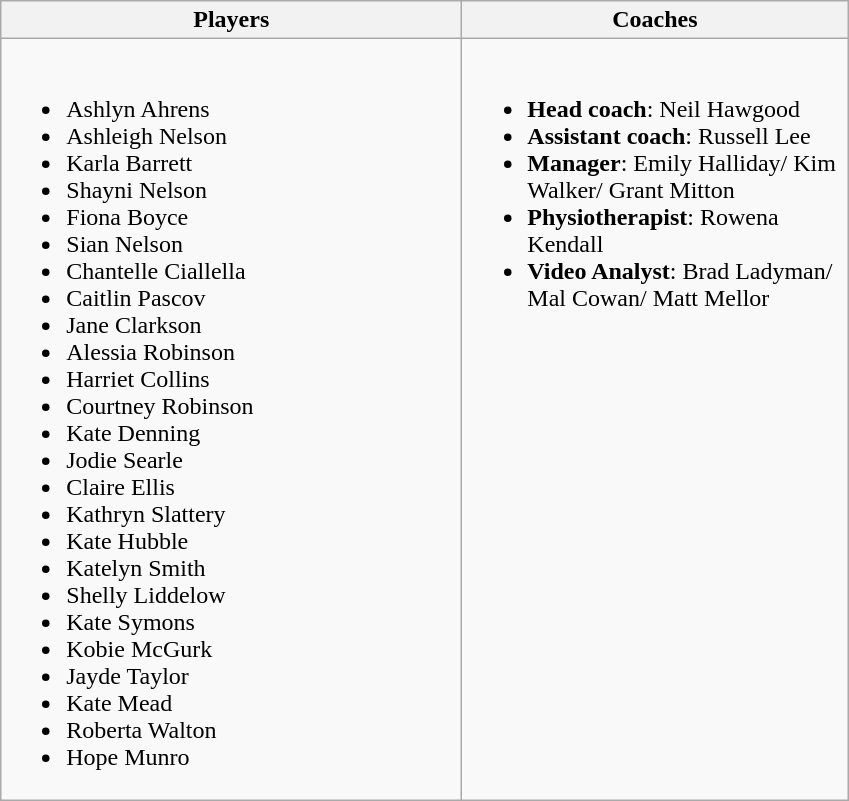<table class=wikitable>
<tr>
<th width=300 bgcolor=gainsboro>Players</th>
<th width=250 bgcolor=gainsboro>Coaches</th>
</tr>
<tr>
<td><br><ul><li>Ashlyn Ahrens</li><li>Ashleigh Nelson</li><li>Karla Barrett</li><li>Shayni Nelson</li><li>Fiona Boyce</li><li>Sian Nelson</li><li>Chantelle Ciallella</li><li>Caitlin Pascov</li><li>Jane Clarkson</li><li>Alessia Robinson</li><li>Harriet Collins</li><li>Courtney Robinson</li><li>Kate Denning</li><li>Jodie Searle</li><li>Claire Ellis</li><li>Kathryn Slattery</li><li>Kate Hubble</li><li>Katelyn Smith</li><li>Shelly Liddelow</li><li>Kate Symons</li><li>Kobie McGurk</li><li>Jayde Taylor</li><li>Kate Mead</li><li>Roberta Walton</li><li>Hope Munro</li></ul></td>
<td valign=top><br><ul><li><strong>Head coach</strong>: Neil Hawgood</li><li><strong>Assistant coach</strong>: Russell Lee</li><li><strong>Manager</strong>: Emily Halliday/ Kim Walker/ Grant Mitton</li><li><strong>Physiotherapist</strong>: Rowena Kendall</li><li><strong>Video Analyst</strong>: Brad Ladyman/ Mal Cowan/ Matt Mellor</li></ul></td>
</tr>
</table>
